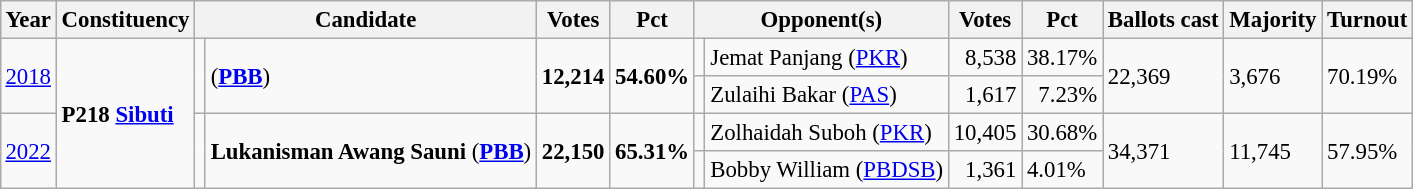<table class="wikitable" style="margin:0.5em ; font-size:95%">
<tr>
<th>Year</th>
<th>Constituency</th>
<th colspan=2>Candidate</th>
<th>Votes</th>
<th>Pct</th>
<th colspan=2>Opponent(s)</th>
<th>Votes</th>
<th>Pct</th>
<th>Ballots cast</th>
<th>Majority</th>
<th>Turnout</th>
</tr>
<tr>
<td rowspan="2"><a href='#'>2018</a></td>
<td rowspan="4"><strong>P218 <a href='#'>Sibuti</a></strong></td>
<td rowspan="2" ></td>
<td rowspan="2"> (<a href='#'><strong>PBB</strong></a>)</td>
<td rowspan="2" align=right><strong>12,214</strong></td>
<td rowspan="2"><strong>54.60%</strong></td>
<td></td>
<td>Jemat Panjang (<a href='#'>PKR</a>)</td>
<td align=right>8,538</td>
<td>38.17%</td>
<td rowspan="2">22,369</td>
<td rowspan="2">3,676</td>
<td rowspan="2">70.19%</td>
</tr>
<tr>
<td></td>
<td>Zulaihi Bakar (<a href='#'>PAS</a>)</td>
<td align=right>1,617</td>
<td align=right>7.23%</td>
</tr>
<tr>
<td rowspan="2"><a href='#'>2022</a></td>
<td rowspan="2" ></td>
<td rowspan="2"><strong>Lukanisman Awang Sauni</strong> (<a href='#'><strong>PBB</strong></a>)</td>
<td rowspan="2" align="right"><strong>22,150</strong></td>
<td rowspan="2"><strong>65.31%</strong></td>
<td></td>
<td>Zolhaidah Suboh (<a href='#'>PKR</a>)</td>
<td align="right">10,405</td>
<td>30.68%</td>
<td rowspan="2">34,371</td>
<td rowspan="2">11,745</td>
<td rowspan="2">57.95%</td>
</tr>
<tr>
<td bgcolor=></td>
<td>Bobby William (<a href='#'>PBDSB</a>)</td>
<td align="right">1,361</td>
<td>4.01%</td>
</tr>
</table>
